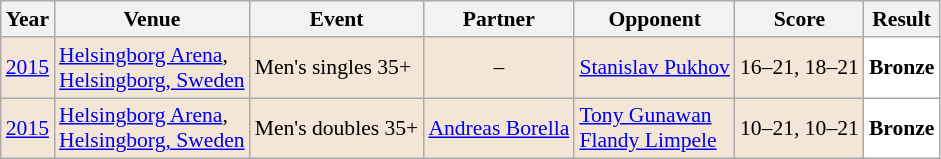<table class="sortable wikitable" style="font-size: 90%;">
<tr>
<th>Year</th>
<th>Venue</th>
<th>Event</th>
<th>Partner</th>
<th>Opponent</th>
<th>Score</th>
<th>Result</th>
</tr>
<tr style="background:#F3E6D7">
<td align="center"><a href='#'>2015</a></td>
<td align="left"><a href='#'>Helsingborg Arena</a>,<br><a href='#'>Helsingborg, Sweden</a></td>
<td align="left">Men's singles 35+</td>
<td align="center">–</td>
<td align="left"> <a href='#'>Stanislav Pukhov</a></td>
<td align="left">16–21, 18–21</td>
<td style="text-align:left; background:white"> <strong>Bronze</strong></td>
</tr>
<tr style="background:#F3E6D7">
<td align="center"><a href='#'>2015</a></td>
<td align="left"><a href='#'>Helsingborg Arena</a>,<br><a href='#'>Helsingborg, Sweden</a></td>
<td align="left">Men's doubles 35+</td>
<td align="left"> <a href='#'>Andreas Borella</a></td>
<td align="left"> <a href='#'>Tony Gunawan</a> <br>  <a href='#'>Flandy Limpele</a></td>
<td align="left">10–21, 10–21</td>
<td style="text-align:left; background:white"> <strong>Bronze</strong></td>
</tr>
</table>
